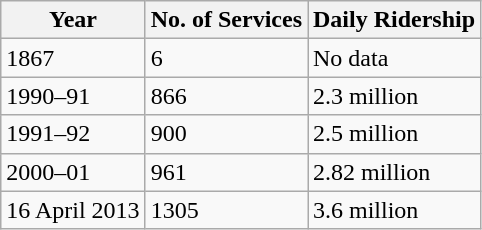<table class="wikitable">
<tr>
<th>Year</th>
<th>No. of Services</th>
<th>Daily Ridership</th>
</tr>
<tr>
<td>1867</td>
<td>6</td>
<td>No data</td>
</tr>
<tr>
<td>1990–91</td>
<td>866</td>
<td>2.3 million</td>
</tr>
<tr>
<td>1991–92</td>
<td>900</td>
<td>2.5 million</td>
</tr>
<tr>
<td>2000–01</td>
<td>961</td>
<td>2.82 million</td>
</tr>
<tr>
<td>16 April 2013</td>
<td>1305</td>
<td>3.6 million</td>
</tr>
</table>
